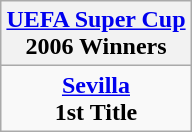<table class="wikitable" style="text-align: center; margin: 0 auto;">
<tr>
<th><a href='#'>UEFA Super Cup</a><br>2006 Winners</th>
</tr>
<tr>
<td><strong><a href='#'>Sevilla</a></strong><br><strong>1st Title</strong></td>
</tr>
</table>
